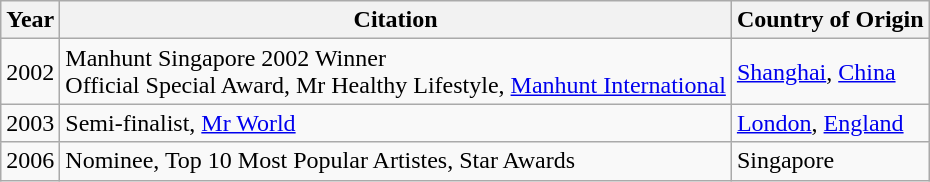<table class="wikitable">
<tr>
<th>Year</th>
<th>Citation</th>
<th>Country of Origin</th>
</tr>
<tr>
<td>2002</td>
<td>Manhunt Singapore 2002 Winner<br>Official Special Award, Mr Healthy Lifestyle, <a href='#'>Manhunt International</a></td>
<td><a href='#'>Shanghai</a>, <a href='#'>China</a></td>
</tr>
<tr>
<td>2003</td>
<td>Semi-finalist, <a href='#'>Mr World</a></td>
<td><a href='#'>London</a>, <a href='#'>England</a></td>
</tr>
<tr>
<td>2006</td>
<td>Nominee, Top 10 Most Popular Artistes, Star Awards</td>
<td>Singapore</td>
</tr>
</table>
